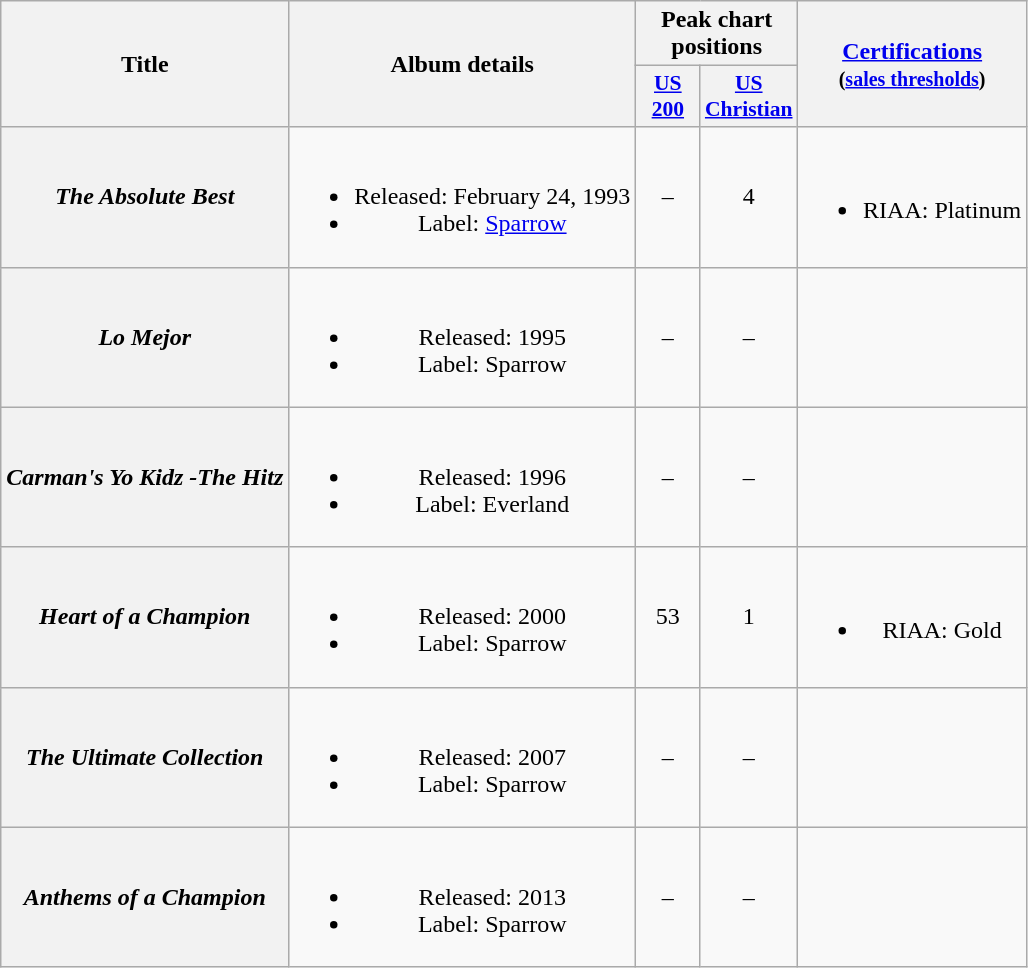<table class="wikitable plainrowheaders" style="text-align:center;" border="1">
<tr>
<th rowspan="2" style="text-align:center;">Title</th>
<th rowspan="2" style="text-align:center;">Album details</th>
<th scope="col" colspan="2">Peak chart positions</th>
<th scope="col" rowspan="2"><a href='#'>Certifications</a><br><small>(<a href='#'>sales thresholds</a>)</small></th>
</tr>
<tr>
<th scope="col" style="width:2.5em;font-size:90%;"><a href='#'>US 200</a><br></th>
<th scope="col" style="width:2.5em;font-size:90%;"><a href='#'>US Christian</a><br></th>
</tr>
<tr>
<th scope="row"><em>The Absolute Best</em></th>
<td><br><ul><li>Released: February 24, 1993</li><li>Label: <a href='#'>Sparrow</a></li></ul></td>
<td>–</td>
<td>4</td>
<td><br><ul><li>RIAA: Platinum</li></ul></td>
</tr>
<tr>
<th scope="row"><em>Lo Mejor</em></th>
<td><br><ul><li>Released: 1995</li><li>Label: Sparrow</li></ul></td>
<td>–</td>
<td>–</td>
<td></td>
</tr>
<tr>
<th scope="row"><em>Carman's Yo Kidz -The Hitz</em></th>
<td><br><ul><li>Released: 1996</li><li>Label: Everland</li></ul></td>
<td>–</td>
<td>–</td>
<td></td>
</tr>
<tr>
<th scope="row"><em>Heart of a Champion</em></th>
<td><br><ul><li>Released: 2000</li><li>Label: Sparrow</li></ul></td>
<td>53</td>
<td>1</td>
<td><br><ul><li>RIAA: Gold</li></ul></td>
</tr>
<tr>
<th scope="row"><em>The Ultimate Collection</em></th>
<td><br><ul><li>Released: 2007</li><li>Label: Sparrow</li></ul></td>
<td>–</td>
<td>–</td>
<td></td>
</tr>
<tr>
<th scope="row"><em>Anthems of a Champion</em></th>
<td><br><ul><li>Released: 2013</li><li>Label: Sparrow</li></ul></td>
<td>–</td>
<td>–</td>
<td></td>
</tr>
</table>
